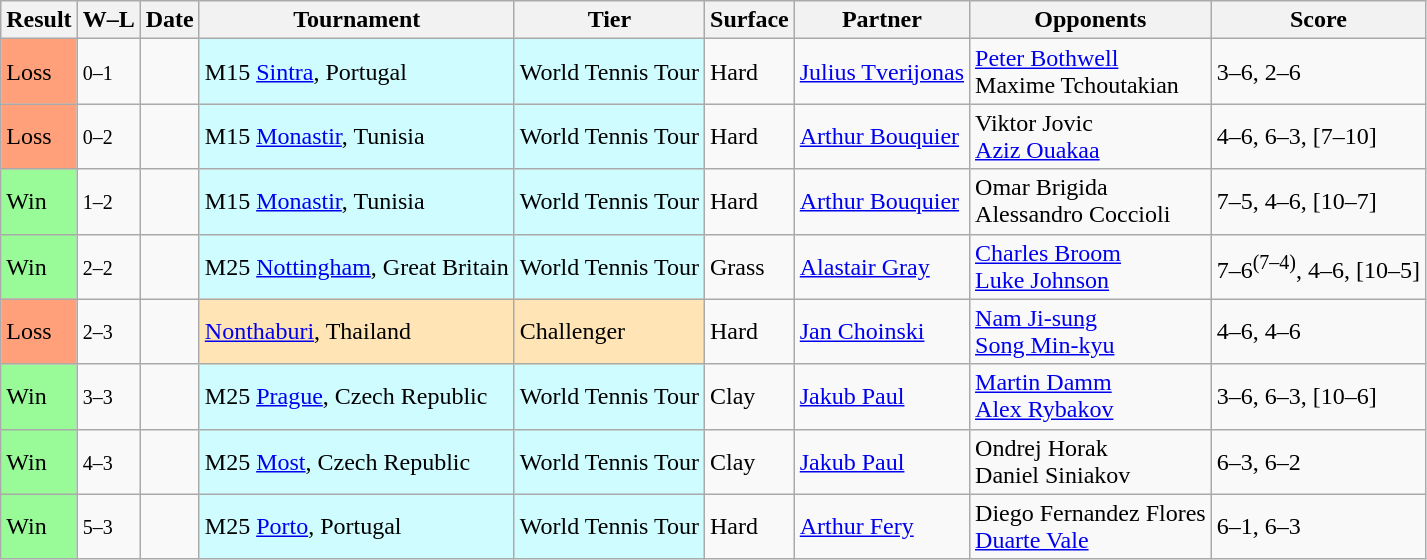<table class="sortable wikitable">
<tr>
<th>Result</th>
<th class="unsortable">W–L</th>
<th>Date</th>
<th>Tournament</th>
<th>Tier</th>
<th>Surface</th>
<th>Partner</th>
<th>Opponents</th>
<th class="unsortable">Score</th>
</tr>
<tr>
<td bgcolor=FFA07A>Loss</td>
<td><small>0–1</small></td>
<td></td>
<td style="background:#cffcff;">M15 <a href='#'>Sintra</a>, Portugal</td>
<td style="background:#cffcff;">World Tennis Tour</td>
<td>Hard</td>
<td> <a href='#'>Julius Tverijonas</a></td>
<td> <a href='#'>Peter Bothwell</a><br> Maxime Tchoutakian</td>
<td>3–6, 2–6</td>
</tr>
<tr>
<td bgcolor=FFA07A>Loss</td>
<td><small>0–2</small></td>
<td></td>
<td style="background:#cffcff;">M15 <a href='#'>Monastir</a>, Tunisia</td>
<td style="background:#cffcff;">World Tennis Tour</td>
<td>Hard</td>
<td> <a href='#'>Arthur Bouquier</a></td>
<td> Viktor Jovic<br> <a href='#'>Aziz Ouakaa</a></td>
<td>4–6, 6–3, [7–10]</td>
</tr>
<tr>
<td bgcolor=98FB98>Win</td>
<td><small>1–2</small></td>
<td></td>
<td style="background:#cffcff;">M15 <a href='#'>Monastir</a>, Tunisia</td>
<td style="background:#cffcff;">World Tennis Tour</td>
<td>Hard</td>
<td> <a href='#'>Arthur Bouquier</a></td>
<td> Omar Brigida<br> Alessandro Coccioli</td>
<td>7–5, 4–6, [10–7]</td>
</tr>
<tr>
<td bgcolor=98FB98>Win</td>
<td><small>2–2</small></td>
<td></td>
<td style="background:#cffcff;">M25 <a href='#'>Nottingham</a>, Great Britain</td>
<td style="background:#cffcff;">World Tennis Tour</td>
<td>Grass</td>
<td> <a href='#'>Alastair Gray</a></td>
<td> <a href='#'>Charles Broom</a><br> <a href='#'>Luke Johnson</a></td>
<td>7–6<sup>(7–4)</sup>, 4–6, [10–5]</td>
</tr>
<tr>
<td bgcolor=FFA07A>Loss</td>
<td><small>2–3</small></td>
<td><a href='#'></a></td>
<td bgcolor="moccasin"><a href='#'>Nonthaburi</a>, Thailand</td>
<td bgcolor="moccasin">Challenger</td>
<td>Hard</td>
<td> <a href='#'>Jan Choinski</a></td>
<td> <a href='#'>Nam Ji-sung</a><br> <a href='#'>Song Min-kyu</a></td>
<td>4–6, 4–6</td>
</tr>
<tr>
<td bgcolor=98FB98>Win</td>
<td><small>3–3</small></td>
<td></td>
<td style="background:#cffcff;">M25 <a href='#'>Prague</a>, Czech Republic</td>
<td style="background:#cffcff;">World Tennis Tour</td>
<td>Clay</td>
<td> <a href='#'>Jakub Paul</a></td>
<td> <a href='#'>Martin Damm</a><br> <a href='#'>Alex Rybakov</a></td>
<td>3–6, 6–3, [10–6]</td>
</tr>
<tr>
<td bgcolor=98FB98>Win</td>
<td><small>4–3</small></td>
<td></td>
<td style="background:#cffcff;">M25 <a href='#'>Most</a>, Czech Republic</td>
<td style="background:#cffcff;">World Tennis Tour</td>
<td>Clay</td>
<td> <a href='#'>Jakub Paul</a></td>
<td> Ondrej Horak<br> Daniel Siniakov</td>
<td>6–3, 6–2</td>
</tr>
<tr>
<td bgcolor=98FB98>Win</td>
<td><small>5–3</small></td>
<td></td>
<td style="background:#cffcff;">M25 <a href='#'>Porto</a>, Portugal</td>
<td style="background:#cffcff;">World Tennis Tour</td>
<td>Hard</td>
<td> <a href='#'>Arthur Fery</a></td>
<td> Diego Fernandez Flores<br> <a href='#'>Duarte Vale</a></td>
<td>6–1, 6–3</td>
</tr>
</table>
